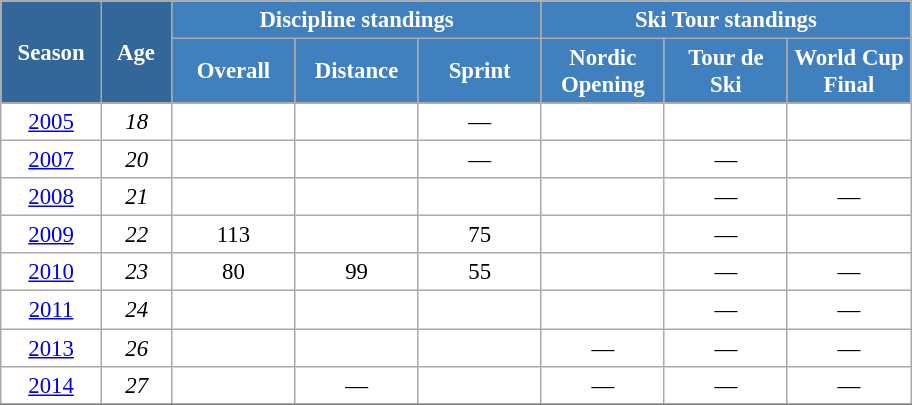<table class="wikitable" style="font-size:95%; text-align:center; border:grey solid 1px; border-collapse:collapse; background:#ffffff;">
<tr>
<th style="background-color:#369; color:white; width:60px;" rowspan="2"> Season </th>
<th style="background-color:#369; color:white; width:40px;" rowspan="2"> Age </th>
<th style="background-color:#4180be; color:white;" colspan="3">Discipline standings</th>
<th style="background-color:#4180be; color:white;" colspan="3">Ski Tour standings</th>
</tr>
<tr>
<th style="background-color:#4180be; color:white; width:75px;">Overall</th>
<th style="background-color:#4180be; color:white; width:75px;">Distance</th>
<th style="background-color:#4180be; color:white; width:75px;">Sprint</th>
<th style="background-color:#4180be; color:white; width:75px;">Nordic<br>Opening</th>
<th style="background-color:#4180be; color:white; width:75px;">Tour de<br>Ski</th>
<th style="background-color:#4180be; color:white; width:75px;">World Cup<br>Final</th>
</tr>
<tr>
<td><a href='#'>2005</a></td>
<td><em>18</em></td>
<td></td>
<td></td>
<td>—</td>
<td></td>
<td></td>
<td></td>
</tr>
<tr>
<td><a href='#'>2007</a></td>
<td><em>20</em></td>
<td></td>
<td></td>
<td>—</td>
<td></td>
<td>—</td>
<td></td>
</tr>
<tr>
<td><a href='#'>2008</a></td>
<td><em>21</em></td>
<td></td>
<td></td>
<td></td>
<td></td>
<td>—</td>
<td>—</td>
</tr>
<tr>
<td><a href='#'>2009</a></td>
<td><em>22</em></td>
<td>113</td>
<td></td>
<td>75</td>
<td></td>
<td>—</td>
<td></td>
</tr>
<tr>
<td><a href='#'>2010</a></td>
<td><em>23</em></td>
<td>80</td>
<td>99</td>
<td>55</td>
<td></td>
<td>—</td>
<td>—</td>
</tr>
<tr>
<td><a href='#'>2011</a></td>
<td><em>24</em></td>
<td></td>
<td></td>
<td></td>
<td></td>
<td>—</td>
<td>—</td>
</tr>
<tr>
<td><a href='#'>2013</a></td>
<td><em>26</em></td>
<td></td>
<td></td>
<td></td>
<td>—</td>
<td>—</td>
<td>—</td>
</tr>
<tr>
<td><a href='#'>2014</a></td>
<td><em>27</em></td>
<td></td>
<td>—</td>
<td></td>
<td>—</td>
<td>—</td>
<td>—</td>
</tr>
<tr>
</tr>
</table>
